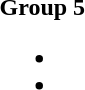<table style="float:left; margin-right:1em">
<tr>
<td><strong>Group 5</strong><br><ul><li></li><li></li></ul></td>
</tr>
</table>
